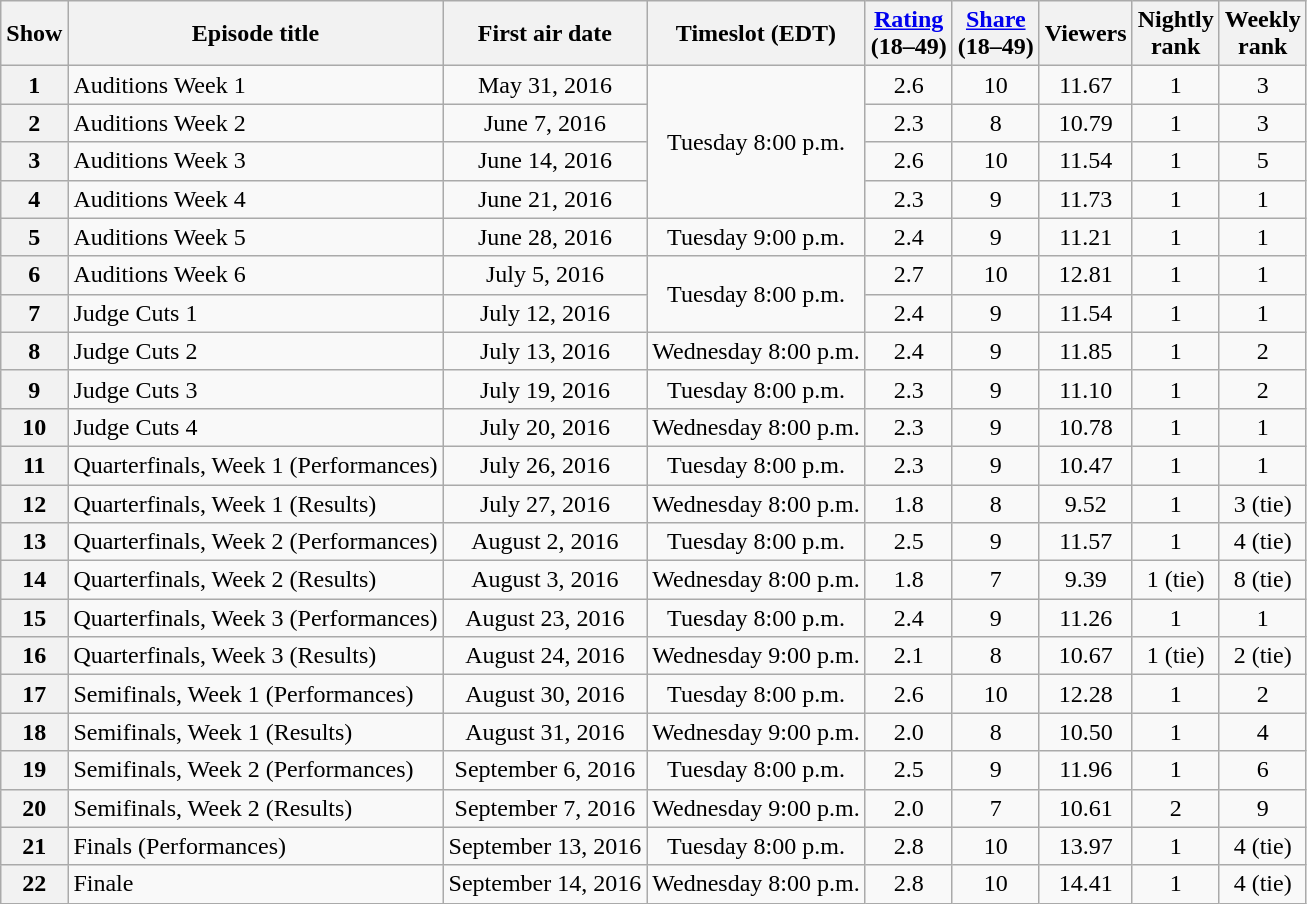<table class="wikitable" style="text-align:center">
<tr>
<th>Show</th>
<th>Episode title</th>
<th>First air date</th>
<th>Timeslot (EDT)</th>
<th><a href='#'>Rating</a><br>(18–49)</th>
<th><a href='#'>Share</a><br>(18–49)</th>
<th>Viewers<br></th>
<th>Nightly<br>rank</th>
<th>Weekly<br>rank</th>
</tr>
<tr>
<th>1</th>
<td style="text-align:left;">Auditions Week 1</td>
<td>May 31, 2016</td>
<td rowspan="4">Tuesday 8:00 p.m.</td>
<td>2.6</td>
<td>10</td>
<td>11.67 </td>
<td>1</td>
<td>3 </td>
</tr>
<tr>
<th>2</th>
<td style="text-align:left;">Auditions Week 2</td>
<td>June 7, 2016</td>
<td>2.3</td>
<td>8</td>
<td>10.79 </td>
<td>1</td>
<td>3 </td>
</tr>
<tr>
<th>3</th>
<td style="text-align:left;">Auditions Week 3</td>
<td>June 14, 2016</td>
<td>2.6</td>
<td>10</td>
<td>11.54 </td>
<td>1</td>
<td>5 </td>
</tr>
<tr>
<th>4</th>
<td style="text-align:left;">Auditions Week 4</td>
<td>June 21, 2016</td>
<td>2.3</td>
<td>9</td>
<td>11.73 </td>
<td>1</td>
<td>1 </td>
</tr>
<tr>
<th>5</th>
<td style="text-align:left;">Auditions Week 5</td>
<td>June 28, 2016</td>
<td>Tuesday 9:00 p.m.</td>
<td>2.4</td>
<td>9</td>
<td>11.21 </td>
<td>1</td>
<td>1 </td>
</tr>
<tr>
<th>6</th>
<td style="text-align:left;">Auditions Week 6</td>
<td>July 5, 2016</td>
<td rowspan="2">Tuesday 8:00 p.m.</td>
<td>2.7</td>
<td>10</td>
<td>12.81 </td>
<td>1</td>
<td>1 </td>
</tr>
<tr>
<th>7</th>
<td style="text-align:left;">Judge Cuts 1</td>
<td>July 12, 2016</td>
<td>2.4</td>
<td>9</td>
<td>11.54 </td>
<td>1</td>
<td>1 </td>
</tr>
<tr>
<th>8</th>
<td style="text-align:left;">Judge Cuts 2</td>
<td>July 13, 2016</td>
<td>Wednesday 8:00 p.m.</td>
<td>2.4</td>
<td>9</td>
<td>11.85 </td>
<td>1</td>
<td>2 </td>
</tr>
<tr>
<th>9</th>
<td style="text-align:left;">Judge Cuts 3</td>
<td>July 19, 2016</td>
<td>Tuesday 8:00 p.m.</td>
<td>2.3</td>
<td>9</td>
<td>11.10 </td>
<td>1</td>
<td>2 </td>
</tr>
<tr>
<th>10</th>
<td style="text-align:left;">Judge Cuts 4</td>
<td>July 20, 2016</td>
<td>Wednesday 8:00 p.m.</td>
<td>2.3</td>
<td>9</td>
<td>10.78 </td>
<td>1</td>
<td>1 </td>
</tr>
<tr>
<th>11</th>
<td style="text-align:left;">Quarterfinals, Week 1 (Performances)</td>
<td>July 26, 2016</td>
<td>Tuesday 8:00 p.m.</td>
<td>2.3</td>
<td>9</td>
<td>10.47 </td>
<td>1</td>
<td>1 </td>
</tr>
<tr>
<th>12</th>
<td style="text-align:left;">Quarterfinals, Week 1 (Results)</td>
<td>July 27, 2016</td>
<td>Wednesday 8:00 p.m.</td>
<td>1.8</td>
<td>8</td>
<td>9.52 </td>
<td>1</td>
<td>3 (tie) </td>
</tr>
<tr>
<th>13</th>
<td style="text-align:left;">Quarterfinals, Week 2 (Performances)</td>
<td>August 2, 2016</td>
<td>Tuesday 8:00 p.m.</td>
<td>2.5</td>
<td>9</td>
<td>11.57 </td>
<td>1</td>
<td>4 (tie) </td>
</tr>
<tr>
<th>14</th>
<td style="text-align:left;">Quarterfinals, Week 2 (Results)</td>
<td>August 3, 2016</td>
<td>Wednesday 8:00 p.m.</td>
<td>1.8</td>
<td>7</td>
<td>9.39 </td>
<td>1 (tie)</td>
<td>8 (tie) </td>
</tr>
<tr>
<th>15</th>
<td style="text-align:left;">Quarterfinals, Week 3 (Performances)</td>
<td>August 23, 2016</td>
<td>Tuesday 8:00 p.m.</td>
<td>2.4</td>
<td>9</td>
<td>11.26 </td>
<td>1</td>
<td>1 </td>
</tr>
<tr>
<th>16</th>
<td style="text-align:left;">Quarterfinals, Week 3 (Results)</td>
<td>August 24, 2016</td>
<td>Wednesday 9:00 p.m.</td>
<td>2.1</td>
<td>8</td>
<td>10.67</td>
<td>1 (tie)</td>
<td>2 (tie) </td>
</tr>
<tr>
<th>17</th>
<td style="text-align:left;">Semifinals, Week 1 (Performances)</td>
<td>August 30, 2016</td>
<td>Tuesday 8:00 p.m.</td>
<td>2.6</td>
<td>10</td>
<td>12.28 </td>
<td>1</td>
<td>2 </td>
</tr>
<tr>
<th>18</th>
<td style="text-align:left;">Semifinals, Week 1 (Results)</td>
<td>August 31, 2016</td>
<td>Wednesday 9:00 p.m.</td>
<td>2.0</td>
<td>8</td>
<td>10.50 </td>
<td>1</td>
<td>4 </td>
</tr>
<tr>
<th>19</th>
<td style="text-align:left;">Semifinals, Week 2 (Performances)</td>
<td>September 6, 2016</td>
<td>Tuesday 8:00 p.m.</td>
<td>2.5</td>
<td>9</td>
<td>11.96</td>
<td>1</td>
<td>6 </td>
</tr>
<tr>
<th>20</th>
<td style="text-align:left;">Semifinals, Week 2 (Results)</td>
<td>September 7, 2016</td>
<td>Wednesday 9:00 p.m.</td>
<td>2.0</td>
<td>7</td>
<td>10.61 </td>
<td>2</td>
<td>9 </td>
</tr>
<tr>
<th>21</th>
<td style="text-align:left;">Finals (Performances)</td>
<td>September 13, 2016</td>
<td>Tuesday 8:00 p.m.</td>
<td>2.8</td>
<td>10</td>
<td>13.97 </td>
<td>1</td>
<td>4 (tie) </td>
</tr>
<tr>
<th>22</th>
<td style="text-align:left;">Finale</td>
<td>September 14, 2016</td>
<td>Wednesday 8:00 p.m.</td>
<td>2.8</td>
<td>10</td>
<td>14.41 </td>
<td>1</td>
<td>4 (tie) </td>
</tr>
</table>
